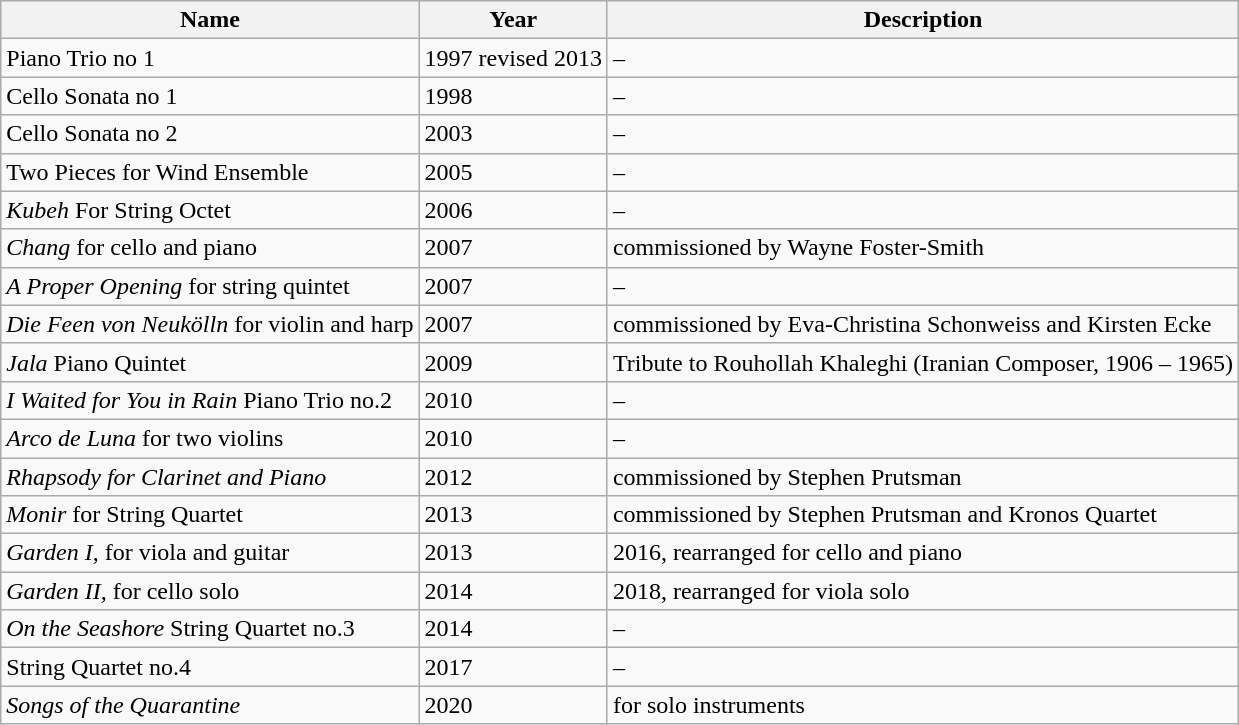<table class="wikitable sortable">
<tr>
<th>Name</th>
<th>Year</th>
<th>Description</th>
</tr>
<tr>
<td>Piano Trio no 1</td>
<td>1997 revised 2013</td>
<td>–</td>
</tr>
<tr>
<td>Cello Sonata no 1</td>
<td>1998</td>
<td>–</td>
</tr>
<tr>
<td>Cello Sonata no 2</td>
<td>2003</td>
<td>–</td>
</tr>
<tr>
<td>Two Pieces for Wind Ensemble</td>
<td>2005</td>
<td>–</td>
</tr>
<tr>
<td><em>Kubeh</em> For String Octet</td>
<td>2006</td>
<td>–</td>
</tr>
<tr>
<td><em>Chang</em> for cello and piano</td>
<td>2007</td>
<td>commissioned by Wayne Foster-Smith</td>
</tr>
<tr>
<td><em>A Proper Opening</em> for string quintet</td>
<td>2007</td>
<td>–</td>
</tr>
<tr>
<td><em>Die Feen von Neukölln</em> for violin and harp</td>
<td>2007</td>
<td>commissioned by Eva-Christina Schonweiss and Kirsten Ecke</td>
</tr>
<tr>
<td><em>Jala</em> Piano Quintet</td>
<td>2009</td>
<td>Tribute to Rouhollah Khaleghi (Iranian Composer, 1906 – 1965)</td>
</tr>
<tr>
<td><em>I Waited for You in Rain</em> Piano Trio no.2</td>
<td>2010</td>
<td>–</td>
</tr>
<tr>
<td><em>Arco de Luna</em> for two violins</td>
<td>2010</td>
<td>–</td>
</tr>
<tr>
<td><em>Rhapsody for Clarinet and Piano</em></td>
<td>2012</td>
<td>commissioned by Stephen Prutsman</td>
</tr>
<tr>
<td><em>Monir</em> for String Quartet</td>
<td>2013</td>
<td>commissioned by Stephen Prutsman and Kronos Quartet</td>
</tr>
<tr>
<td><em>Garden I,</em> for viola and guitar</td>
<td>2013</td>
<td>2016, rearranged for cello and piano</td>
</tr>
<tr>
<td><em>Garden II,</em> for cello solo</td>
<td>2014</td>
<td>2018, rearranged for viola solo</td>
</tr>
<tr>
<td><em>On the Seashore</em> String Quartet no.3</td>
<td>2014</td>
<td>–</td>
</tr>
<tr>
<td>String Quartet no.4</td>
<td>2017</td>
<td>–</td>
</tr>
<tr>
<td><em>Songs of the Quarantine</em></td>
<td>2020</td>
<td>for solo instruments</td>
</tr>
</table>
